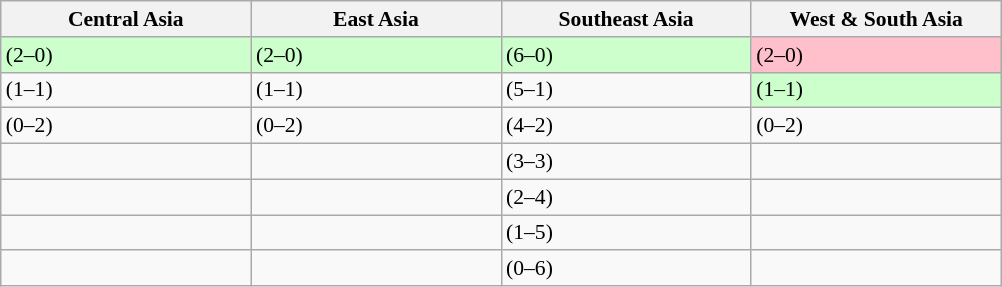<table class=wikitable  style="text-align: center; font-size:90% ">
<tr>
<th width=160>Central Asia</th>
<th width=160>East Asia</th>
<th width=160>Southeast Asia</th>
<th width=160>West & South Asia</th>
</tr>
<tr bgcolor="#ccffcc">
<td align=left> (2–0)</td>
<td align=left> (2–0)</td>
<td align=left> (6–0)</td>
<td align=left bgcolor=pink> (2–0)</td>
</tr>
<tr>
<td align=left> (1–1)</td>
<td align=left> (1–1)</td>
<td align=left> (5–1)</td>
<td align=left bgcolor="#ccffcc"> (1–1)</td>
</tr>
<tr>
<td align=left> (0–2)</td>
<td align=left> (0–2)</td>
<td align=left> (4–2)</td>
<td align=left> (0–2)</td>
</tr>
<tr>
<td></td>
<td></td>
<td align=left> (3–3)</td>
<td></td>
</tr>
<tr>
<td></td>
<td></td>
<td align=left> (2–4)</td>
<td></td>
</tr>
<tr>
<td></td>
<td></td>
<td align=left> (1–5)</td>
<td></td>
</tr>
<tr>
<td></td>
<td></td>
<td align=left> (0–6)</td>
<td></td>
</tr>
</table>
